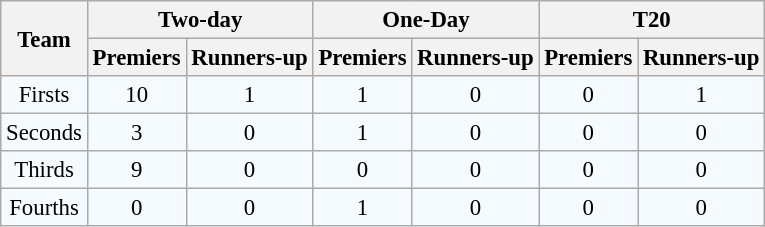<table class="wikitable" style="text-align: center; font-size:95%;">
<tr>
<th rowspan="2" style="width:0;">Team</th>
<th colspan=2>Two-day</th>
<th colspan=2>One-Day</th>
<th colspan=2>T20</th>
</tr>
<tr>
<th width=0%>Premiers</th>
<th width=0%>Runners-up</th>
<th width=0%>Premiers</th>
<th width=0%>Runners-up</th>
<th width=0%>Premiers</th>
<th width=0%>Runners-up</th>
</tr>
<tr style="background:#f5faff;">
<td>Firsts</td>
<td>10</td>
<td>1</td>
<td>1</td>
<td>0</td>
<td>0</td>
<td>1</td>
</tr>
<tr style="background:#f5faff;">
<td>Seconds</td>
<td>3</td>
<td>0</td>
<td>1</td>
<td>0</td>
<td>0</td>
<td>0</td>
</tr>
<tr style="background:#f5faff;">
<td>Thirds</td>
<td>9</td>
<td>0</td>
<td>0</td>
<td>0</td>
<td>0</td>
<td>0</td>
</tr>
<tr style="background:#f5faff;">
<td>Fourths</td>
<td>0</td>
<td>0</td>
<td>1</td>
<td>0</td>
<td>0</td>
<td>0</td>
</tr>
</table>
